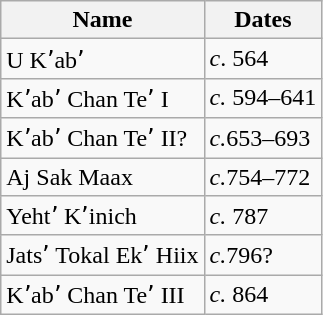<table class="wikitable">
<tr>
<th>Name</th>
<th>Dates</th>
</tr>
<tr>
<td>U Kʼabʼ</td>
<td><em>c</em>. 564</td>
</tr>
<tr>
<td>Kʼabʼ Chan Teʼ I</td>
<td><em>c.</em> 594–641</td>
</tr>
<tr>
<td>Kʼabʼ Chan Teʼ II?</td>
<td><em>c.</em>653–693</td>
</tr>
<tr>
<td>Aj Sak Maax</td>
<td><em>c.</em>754–772</td>
</tr>
<tr>
<td>Yehtʼ Kʼinich</td>
<td><em>c.</em> 787</td>
</tr>
<tr>
<td>Jatsʼ Tokal Ekʼ Hiix</td>
<td><em>c.</em>796?</td>
</tr>
<tr>
<td>Kʼabʼ Chan Teʼ III</td>
<td><em>c.</em> 864</td>
</tr>
</table>
